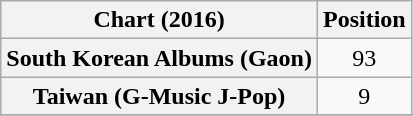<table class="wikitable plainrowheaders">
<tr>
<th scope="col">Chart (2016)</th>
<th scope="col">Position</th>
</tr>
<tr>
<th scope="row">South Korean Albums (Gaon)</th>
<td style="text-align:center">93</td>
</tr>
<tr>
<th scope="row">Taiwan (G-Music J-Pop)</th>
<td align="center">9</td>
</tr>
<tr>
</tr>
</table>
